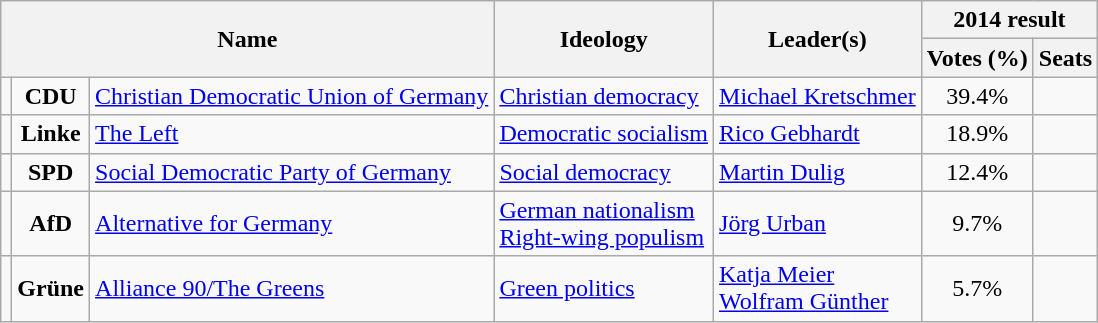<table class="wikitable">
<tr>
<th rowspan=2 colspan=3>Name</th>
<th rowspan=2>Ideology</th>
<th rowspan=2>Leader(s)</th>
<th colspan=2>2014 result</th>
</tr>
<tr>
<th>Votes (%)</th>
<th>Seats</th>
</tr>
<tr>
<td bgcolor=></td>
<td align=center><strong>CDU</strong></td>
<td><a href='#'>Christian Democratic Union of Germany</a><br></td>
<td><a href='#'>Christian democracy</a></td>
<td><a href='#'>Michael Kretschmer</a></td>
<td align=center>39.4%</td>
<td></td>
</tr>
<tr>
<td bgcolor=></td>
<td align=center><strong>Linke</strong></td>
<td><a href='#'>The Left</a><br></td>
<td><a href='#'>Democratic socialism</a></td>
<td><a href='#'>Rico Gebhardt</a></td>
<td align=center>18.9%</td>
<td></td>
</tr>
<tr>
<td bgcolor=></td>
<td align=center><strong>SPD</strong></td>
<td><a href='#'>Social Democratic Party of Germany</a><br></td>
<td><a href='#'>Social democracy</a></td>
<td><a href='#'>Martin Dulig</a></td>
<td align=center>12.4%</td>
<td></td>
</tr>
<tr>
<td bgcolor=></td>
<td align=center><strong>AfD</strong></td>
<td><a href='#'>Alternative for Germany</a><br></td>
<td><a href='#'>German nationalism</a><br><a href='#'>Right-wing populism</a></td>
<td><a href='#'>Jörg Urban</a></td>
<td align=center>9.7%</td>
<td></td>
</tr>
<tr>
<td bgcolor=></td>
<td align=center><strong>Grüne</strong></td>
<td><a href='#'>Alliance 90/The Greens</a><br></td>
<td><a href='#'>Green politics</a></td>
<td><a href='#'>Katja Meier</a><br><a href='#'>Wolfram Günther</a></td>
<td align=center>5.7%</td>
<td></td>
</tr>
</table>
